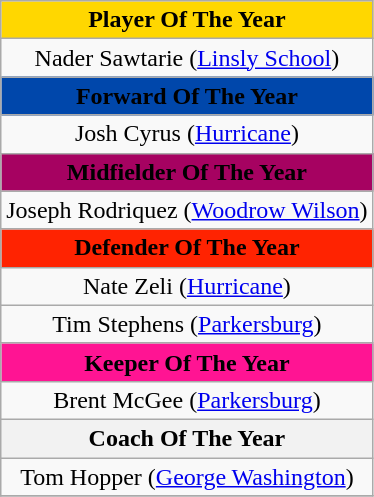<table class="wikitable" style="text-align:center">
<tr>
<th colspan="3" style="background-color: gold">Player Of The Year</th>
</tr>
<tr>
<td colspan="3">Nader Sawtarie (<a href='#'>Linsly School</a>)</td>
</tr>
<tr>
<th colspan="3" style="background-color: #0047AB">Forward Of The Year</th>
</tr>
<tr>
<td colspan="3">Josh Cyrus (<a href='#'>Hurricane</a>)</td>
</tr>
<tr>
<th colspan="3" style="background-color: #a60261">Midfielder Of The Year</th>
</tr>
<tr>
<td colspan="3">Joseph Rodriquez (<a href='#'>Woodrow Wilson</a>)</td>
</tr>
<tr>
<th colspan="3" style="background-color: #ff2301">Defender Of The Year</th>
</tr>
<tr>
<td colspan="3">Nate Zeli (<a href='#'>Hurricane</a>)</td>
</tr>
<tr>
<td colspan="3">Tim Stephens (<a href='#'>Parkersburg</a>)</td>
</tr>
<tr>
<th colspan="3" style="background-color: #ff1493">Keeper Of The Year</th>
</tr>
<tr>
<td colspan="3">Brent McGee (<a href='#'>Parkersburg</a>)</td>
</tr>
<tr>
<th colspan="3">Coach Of The Year</th>
</tr>
<tr>
<td colspan="3">Tom Hopper  (<a href='#'>George Washington</a>)</td>
</tr>
<tr>
</tr>
</table>
